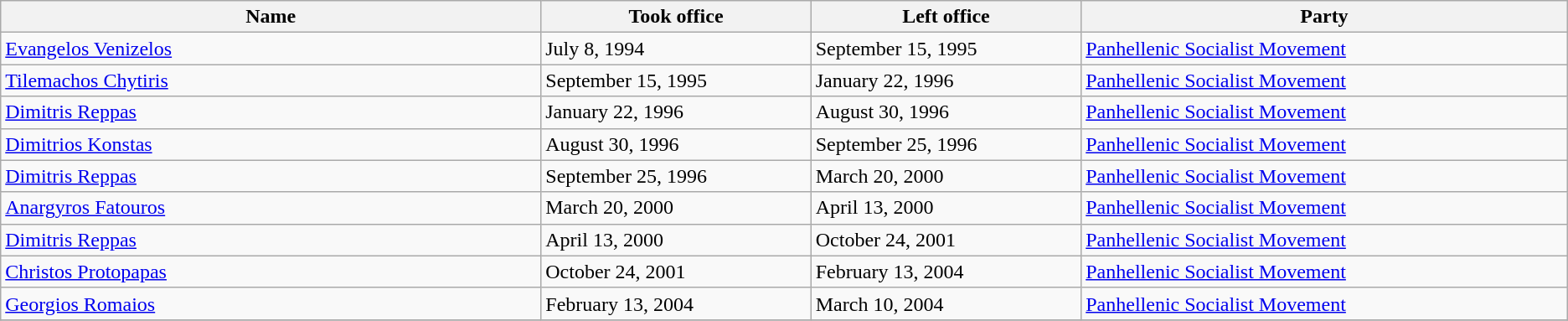<table class="wikitable">
<tr>
<th width="20%">Name</th>
<th width="10%">Took office</th>
<th width="10%">Left office</th>
<th width="18%">Party</th>
</tr>
<tr>
<td><a href='#'>Evangelos Venizelos</a></td>
<td>July 8, 1994</td>
<td>September 15, 1995</td>
<td><a href='#'>Panhellenic Socialist Movement</a></td>
</tr>
<tr>
<td><a href='#'>Tilemachos Chytiris</a></td>
<td>September 15, 1995</td>
<td>January 22, 1996</td>
<td><a href='#'>Panhellenic Socialist Movement</a></td>
</tr>
<tr>
<td><a href='#'>Dimitris Reppas</a></td>
<td>January 22, 1996</td>
<td>August 30, 1996</td>
<td><a href='#'>Panhellenic Socialist Movement</a></td>
</tr>
<tr>
<td><a href='#'>Dimitrios Konstas</a></td>
<td>August 30, 1996</td>
<td>September 25, 1996</td>
<td><a href='#'>Panhellenic Socialist Movement</a></td>
</tr>
<tr>
<td><a href='#'>Dimitris Reppas</a></td>
<td>September 25, 1996</td>
<td>March 20, 2000</td>
<td><a href='#'>Panhellenic Socialist Movement</a></td>
</tr>
<tr>
<td><a href='#'>Anargyros Fatouros</a></td>
<td>March 20, 2000</td>
<td>April 13, 2000</td>
<td><a href='#'>Panhellenic Socialist Movement</a></td>
</tr>
<tr>
<td><a href='#'>Dimitris Reppas</a></td>
<td>April 13, 2000</td>
<td>October 24, 2001</td>
<td><a href='#'>Panhellenic Socialist Movement</a></td>
</tr>
<tr>
<td><a href='#'>Christos Protopapas</a></td>
<td>October 24, 2001</td>
<td>February 13, 2004</td>
<td><a href='#'>Panhellenic Socialist Movement</a></td>
</tr>
<tr>
<td><a href='#'>Georgios Romaios</a></td>
<td>February 13, 2004</td>
<td>March 10, 2004</td>
<td><a href='#'>Panhellenic Socialist Movement</a></td>
</tr>
<tr>
</tr>
</table>
